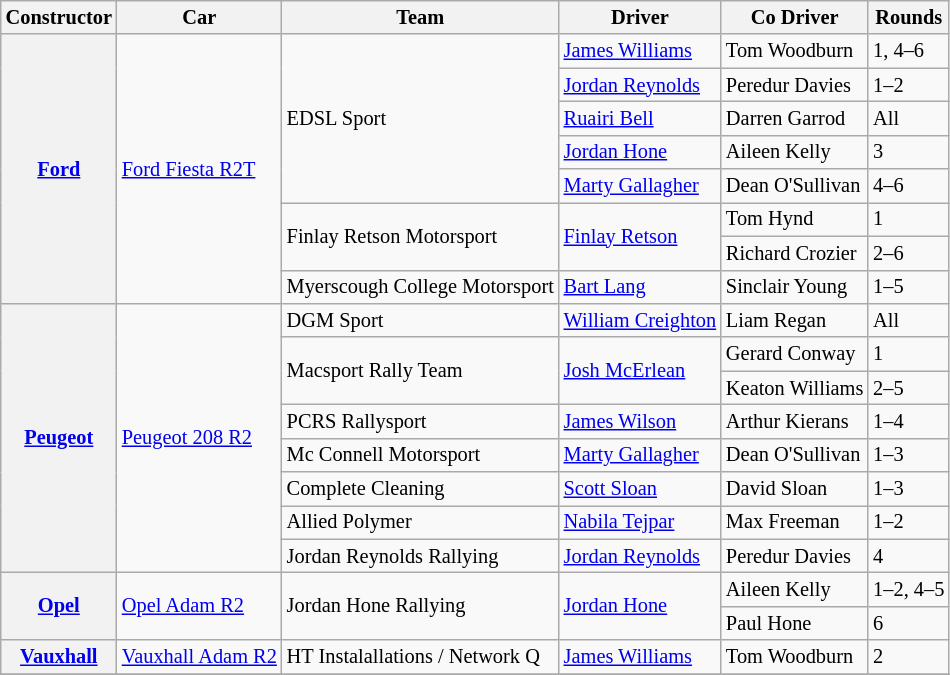<table class=wikitable style="font-size: 85%">
<tr>
<th>Constructor</th>
<th>Car</th>
<th>Team</th>
<th>Driver</th>
<th>Co Driver</th>
<th>Rounds</th>
</tr>
<tr>
<th rowspan="8"><a href='#'>Ford</a></th>
<td rowspan="8"><a href='#'>Ford Fiesta R2T</a></td>
<td rowspan="5"> EDSL Sport</td>
<td> <a href='#'>James Williams</a></td>
<td> Tom Woodburn</td>
<td>1, 4–6</td>
</tr>
<tr>
<td> <a href='#'>Jordan Reynolds</a></td>
<td> Peredur Davies</td>
<td>1–2</td>
</tr>
<tr>
<td> <a href='#'>Ruairi Bell</a></td>
<td> Darren Garrod</td>
<td>All</td>
</tr>
<tr>
<td> <a href='#'>Jordan Hone</a></td>
<td> Aileen Kelly</td>
<td>3</td>
</tr>
<tr>
<td> <a href='#'>Marty Gallagher</a></td>
<td> Dean O'Sullivan</td>
<td>4–6</td>
</tr>
<tr>
<td rowspan="2"> Finlay Retson Motorsport</td>
<td rowspan="2"> <a href='#'>Finlay Retson</a></td>
<td> Tom Hynd</td>
<td>1</td>
</tr>
<tr>
<td> Richard Crozier</td>
<td>2–6</td>
</tr>
<tr>
<td> Myerscough College Motorsport</td>
<td> <a href='#'>Bart Lang</a></td>
<td> Sinclair Young</td>
<td>1–5</td>
</tr>
<tr>
<th rowspan="8"><a href='#'>Peugeot</a></th>
<td rowspan="8"><a href='#'>Peugeot 208 R2</a></td>
<td> DGM Sport</td>
<td> <a href='#'>William Creighton</a></td>
<td> Liam Regan</td>
<td>All</td>
</tr>
<tr>
<td rowspan="2"> Macsport Rally Team</td>
<td rowspan="2"> <a href='#'>Josh McErlean</a></td>
<td> Gerard Conway</td>
<td>1</td>
</tr>
<tr>
<td> Keaton Williams</td>
<td>2–5</td>
</tr>
<tr>
<td> PCRS Rallysport</td>
<td> <a href='#'>James Wilson</a></td>
<td> Arthur Kierans</td>
<td>1–4</td>
</tr>
<tr>
<td> Mc Connell Motorsport</td>
<td> <a href='#'>Marty Gallagher</a></td>
<td> Dean O'Sullivan</td>
<td>1–3</td>
</tr>
<tr>
<td> Complete Cleaning</td>
<td> <a href='#'>Scott Sloan</a></td>
<td> David Sloan</td>
<td>1–3</td>
</tr>
<tr>
<td> Allied Polymer</td>
<td> <a href='#'>Nabila Tejpar</a></td>
<td> Max Freeman</td>
<td>1–2</td>
</tr>
<tr>
<td> Jordan Reynolds Rallying</td>
<td> <a href='#'>Jordan Reynolds</a></td>
<td> Peredur Davies</td>
<td>4</td>
</tr>
<tr>
<th rowspan="2"><a href='#'>Opel</a></th>
<td rowspan="2"><a href='#'>Opel Adam R2</a></td>
<td rowspan="2"> Jordan Hone Rallying</td>
<td rowspan="2"> <a href='#'>Jordan Hone</a></td>
<td> Aileen Kelly</td>
<td>1–2, 4–5</td>
</tr>
<tr>
<td> Paul Hone</td>
<td>6</td>
</tr>
<tr>
<th><a href='#'>Vauxhall</a></th>
<td><a href='#'>Vauxhall Adam R2</a></td>
<td> HT Instalallations / Network Q</td>
<td> <a href='#'>James Williams</a></td>
<td> Tom Woodburn</td>
<td>2</td>
</tr>
<tr>
</tr>
</table>
